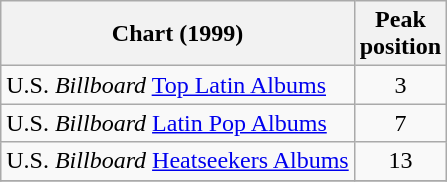<table class="wikitable">
<tr>
<th align="left">Chart (1999)</th>
<th align="left">Peak<br>position</th>
</tr>
<tr>
<td align="left">U.S. <em>Billboard</em> <a href='#'>Top Latin Albums</a></td>
<td align="center">3</td>
</tr>
<tr>
<td align="left">U.S. <em>Billboard</em> <a href='#'>Latin Pop Albums</a></td>
<td align="center">7</td>
</tr>
<tr>
<td align="left">U.S. <em>Billboard</em> <a href='#'>Heatseekers Albums</a></td>
<td align="center">13</td>
</tr>
<tr>
</tr>
</table>
